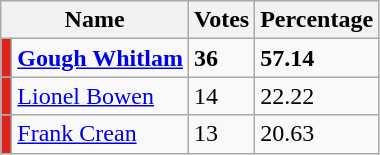<table class="wikitable">
<tr>
<th colspan="2">Name</th>
<th>Votes</th>
<th>Percentage</th>
</tr>
<tr>
<td style="background:#DC241F"></td>
<td><strong><a href='#'>Gough Whitlam</a></strong></td>
<td><strong>36</strong></td>
<td><strong>57.14</strong></td>
</tr>
<tr>
<td style="background:#DC241F"></td>
<td><a href='#'>Lionel Bowen</a></td>
<td>14</td>
<td>22.22</td>
</tr>
<tr>
<td style="background:#DC241F"></td>
<td><a href='#'>Frank Crean</a></td>
<td>13</td>
<td>20.63</td>
</tr>
</table>
